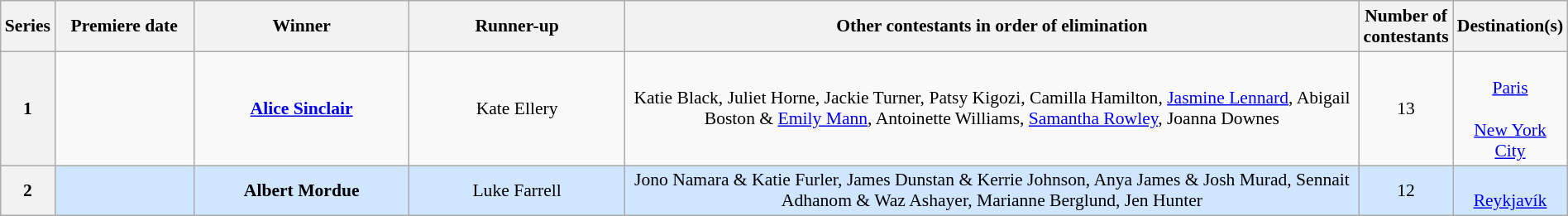<table class="wikitable" style="font-size:90%; width:100%; text-align: center;">
<tr>
<th style="width:3%;">Series</th>
<th style="width:9%;">Premiere date</th>
<th width=14%>Winner</th>
<th width=14%>Runner-up</th>
<th style="width:48%;">Other contestants in order of elimination</th>
<th style="width:4%;">Number of contestants</th>
<th style="width:4%;">Destination(s) </th>
</tr>
<tr>
<th>1</th>
<td></td>
<td><strong><a href='#'>Alice Sinclair</a></strong></td>
<td>Kate Ellery</td>
<td>Katie Black, Juliet Horne, Jackie Turner, Patsy Kigozi, Camilla Hamilton, <a href='#'>Jasmine Lennard</a>, Abigail Boston & <a href='#'>Emily Mann</a>, Antoinette Williams, <a href='#'>Samantha Rowley</a>, Joanna Downes</td>
<td>13</td>
<td><br><a href='#'>Paris</a><br><br> <a href='#'>New York City</a></td>
</tr>
<tr style="background: #D0E6FF">
<th>2</th>
<td></td>
<td><strong>Albert Mordue</strong></td>
<td>Luke Farrell</td>
<td>Jono Namara & Katie Furler, James Dunstan & Kerrie Johnson, Anya James & Josh Murad, Sennait Adhanom & Waz Ashayer, Marianne Berglund, Jen Hunter</td>
<td>12</td>
<td><br> <a href='#'>Reykjavík</a></td>
</tr>
</table>
